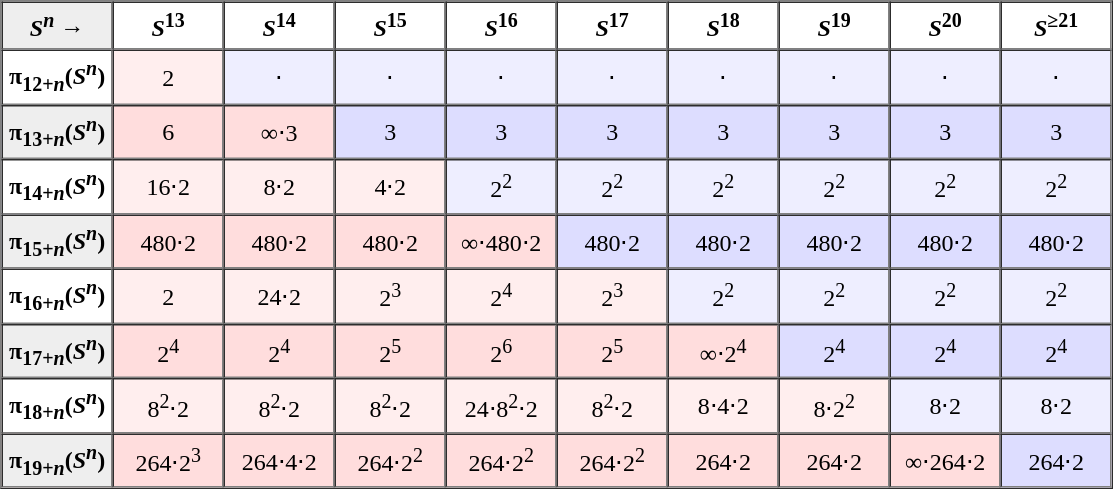<table class="toccontents" border="1" cellspacing="0" cellpadding="4" style="text-align: center">
<tr style="background: #fff;">
<th style="background: #eee"><em>S</em><sup><em>n</em></sup> →</th>
<th style="width:4em"><em>S</em><sup>13</sup></th>
<th style="width:4em"><em>S</em><sup>14</sup></th>
<th style="width:4em"><em>S</em><sup>15</sup></th>
<th style="width:4em"><em>S</em><sup>16</sup></th>
<th style="width:4em"><em>S</em><sup>17</sup></th>
<th style="width:4em"><em>S</em><sup>18</sup></th>
<th style="width:4em"><em>S</em><sup>19</sup></th>
<th style="width:4em"><em>S</em><sup>20</sup></th>
<th style="width:4em"><em>S</em><sup>≥21</sup></th>
</tr>
<tr style="background: #eef">
<th style="background: #fff">π<sub>12+<em>n</em></sub>(<em>S</em><sup><em>n</em></sup>)</th>
<td style="background: #fee">2</td>
<td>⋅</td>
<td>⋅</td>
<td>⋅</td>
<td>⋅</td>
<td>⋅</td>
<td>⋅</td>
<td>⋅</td>
<td>⋅</td>
</tr>
<tr style="background: #ddf">
<th style="background: #eee">π<sub>13+<em>n</em></sub>(<em>S</em><sup><em>n</em></sup>)</th>
<td style="background: #fdd">6</td>
<td style="background: #fdd">∞⋅3</td>
<td>3</td>
<td>3</td>
<td>3</td>
<td>3</td>
<td>3</td>
<td>3</td>
<td>3</td>
</tr>
<tr style="background: #eef">
<th style="background: #fff">π<sub>14+<em>n</em></sub>(<em>S</em><sup><em>n</em></sup>)</th>
<td style="background: #fee">16⋅2</td>
<td style="background: #fee">8⋅2</td>
<td style="background: #fee">4⋅2</td>
<td>2<sup>2</sup></td>
<td>2<sup>2</sup></td>
<td>2<sup>2</sup></td>
<td>2<sup>2</sup></td>
<td>2<sup>2</sup></td>
<td>2<sup>2</sup></td>
</tr>
<tr style="background: #ddf">
<th style="background: #eee">π<sub>15+<em>n</em></sub>(<em>S</em><sup><em>n</em></sup>)</th>
<td style="background: #fdd">480⋅2</td>
<td style="background: #fdd">480⋅2</td>
<td style="background: #fdd">480⋅2</td>
<td style="background: #fdd">∞⋅480⋅2</td>
<td>480⋅2</td>
<td>480⋅2</td>
<td>480⋅2</td>
<td>480⋅2</td>
<td>480⋅2</td>
</tr>
<tr style="background: #fee">
<th style="background: #fff">π<sub>16+<em>n</em></sub>(<em>S</em><sup><em>n</em></sup>)</th>
<td>2</td>
<td>24⋅2</td>
<td>2<sup>3</sup></td>
<td>2<sup>4</sup></td>
<td>2<sup>3</sup></td>
<td style="background: #eef">2<sup>2</sup></td>
<td style="background: #eef">2<sup>2</sup></td>
<td style="background: #eef">2<sup>2</sup></td>
<td style="background: #eef">2<sup>2</sup></td>
</tr>
<tr style="background: #fdd">
<th style="background: #eee">π<sub>17+<em>n</em></sub>(<em>S</em><sup><em>n</em></sup>)</th>
<td>2<sup>4</sup></td>
<td>2<sup>4</sup></td>
<td>2<sup>5</sup></td>
<td>2<sup>6</sup></td>
<td>2<sup>5</sup></td>
<td>∞⋅2<sup>4</sup></td>
<td style="background: #ddf">2<sup>4</sup></td>
<td style="background: #ddf">2<sup>4</sup></td>
<td style="background: #ddf">2<sup>4</sup></td>
</tr>
<tr style="background: #fee">
<th style="background: #fff">π<sub>18+<em>n</em></sub>(<em>S</em><sup><em>n</em></sup>)</th>
<td>8<sup>2</sup>⋅2</td>
<td>8<sup>2</sup>⋅2</td>
<td>8<sup>2</sup>⋅2</td>
<td>24⋅8<sup>2</sup>⋅2</td>
<td>8<sup>2</sup>⋅2</td>
<td>8⋅4⋅2</td>
<td>8⋅2<sup>2</sup></td>
<td style="background: #eef">8⋅2</td>
<td style="background: #eef">8⋅2</td>
</tr>
<tr style="background: #fdd">
<th style="background: #eee">π<sub>19+<em>n</em></sub>(<em>S</em><sup><em>n</em></sup>)</th>
<td>264⋅2<sup>3</sup></td>
<td>264⋅4⋅2</td>
<td>264⋅2<sup>2</sup></td>
<td>264⋅2<sup>2</sup></td>
<td>264⋅2<sup>2</sup></td>
<td>264⋅2</td>
<td>264⋅2</td>
<td>∞⋅264⋅2</td>
<td style="background: #ddf">264⋅2</td>
</tr>
</table>
